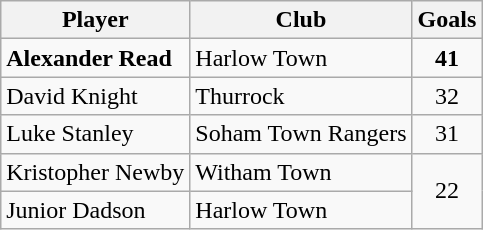<table class="wikitable">
<tr>
<th>Player</th>
<th>Club</th>
<th>Goals</th>
</tr>
<tr>
<td><strong>Alexander Read</strong></td>
<td>Harlow Town</td>
<td align="center"><strong>41</strong></td>
</tr>
<tr>
<td>David Knight</td>
<td>Thurrock</td>
<td align="center">32</td>
</tr>
<tr>
<td>Luke Stanley</td>
<td>Soham Town Rangers</td>
<td align="center">31</td>
</tr>
<tr>
<td>Kristopher Newby</td>
<td>Witham Town</td>
<td rowspan="2" align="center">22</td>
</tr>
<tr>
<td>Junior Dadson</td>
<td>Harlow Town</td>
</tr>
</table>
